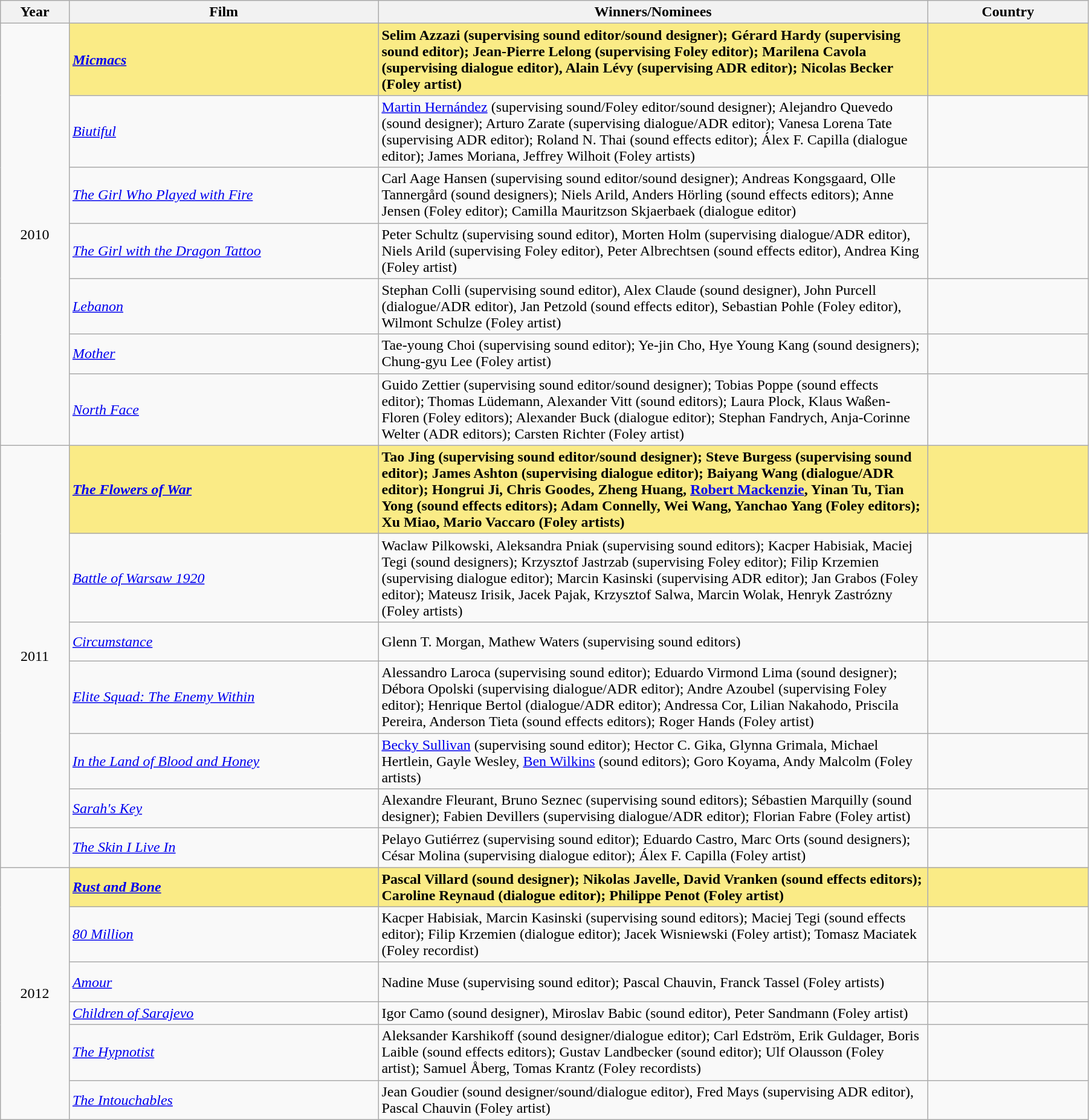<table class="wikitable" width="95%" cellpadding="5">
<tr>
<th width="6%">Year</th>
<th width="27%">Film</th>
<th width="48%">Winners/Nominees</th>
<th width="14%">Country</th>
</tr>
<tr>
<td rowspan=7 style="text-align:center">2010<br></td>
<td style="background:#FAEB86;"><strong><em><a href='#'>Micmacs</a></em></strong></td>
<td style="background:#FAEB86;"><strong>Selim Azzazi (supervising sound editor/sound designer); Gérard Hardy (supervising sound editor); Jean-Pierre Lelong (supervising Foley editor); Marilena Cavola (supervising dialogue editor), Alain Lévy (supervising ADR editor); Nicolas Becker (Foley artist)</strong></td>
<td style="background:#FAEB86;"><strong></strong></td>
</tr>
<tr>
<td><em><a href='#'>Biutiful</a></em></td>
<td><a href='#'>Martin Hernández</a> (supervising sound/Foley editor/sound designer); Alejandro Quevedo (sound designer); Arturo Zarate (supervising dialogue/ADR editor); Vanesa Lorena Tate (supervising ADR editor); Roland N. Thai (sound effects editor); Álex F. Capilla (dialogue editor); James Moriana, Jeffrey Wilhoit (Foley artists)</td>
<td><br></td>
</tr>
<tr>
<td><em><a href='#'>The Girl Who Played with Fire</a></em></td>
<td>Carl Aage Hansen (supervising sound editor/sound designer); Andreas Kongsgaard, Olle Tannergård (sound designers); Niels Arild, Anders Hörling (sound effects editors); Anne Jensen (Foley editor); Camilla Mauritzson Skjaerbaek (dialogue editor)</td>
<td rowspan="2"><br><br></td>
</tr>
<tr>
<td><em><a href='#'>The Girl with the Dragon Tattoo</a></em></td>
<td>Peter Schultz (supervising sound editor), Morten Holm (supervising dialogue/ADR editor), Niels Arild (supervising Foley editor), Peter Albrechtsen (sound effects editor), Andrea King (Foley artist)</td>
</tr>
<tr>
<td><em><a href='#'>Lebanon</a></em></td>
<td>Stephan Colli (supervising sound editor), Alex Claude (sound designer), John Purcell (dialogue/ADR editor), Jan Petzold (sound effects editor), Sebastian Pohle (Foley editor), Wilmont Schulze (Foley artist)</td>
<td><br><br><br></td>
</tr>
<tr>
<td><em><a href='#'>Mother</a></em></td>
<td>Tae-young Choi (supervising sound editor); Ye-jin Cho, Hye Young Kang (sound designers); Chung-gyu Lee (Foley artist)</td>
<td></td>
</tr>
<tr>
<td><em><a href='#'>North Face</a></em></td>
<td>Guido Zettier (supervising sound editor/sound designer); Tobias Poppe (sound effects editor); Thomas Lüdemann, Alexander Vitt (sound editors); Laura Plock, Klaus Waßen-Floren (Foley editors); Alexander Buck (dialogue editor); Stephan Fandrych, Anja-Corinne Welter (ADR editors); Carsten Richter (Foley artist)</td>
<td></td>
</tr>
<tr>
<td rowspan=7 style="text-align:center">2011<br></td>
<td style="background:#FAEB86;"><strong><em><a href='#'>The Flowers of War</a></em></strong></td>
<td style="background:#FAEB86;"><strong>Tao Jing (supervising sound editor/sound designer); Steve Burgess (supervising sound editor); James Ashton (supervising dialogue editor); Baiyang Wang (dialogue/ADR editor); Hongrui Ji, Chris Goodes, Zheng Huang, <a href='#'>Robert Mackenzie</a>, Yinan Tu, Tian Yong (sound effects editors); Adam Connelly, Wei Wang, Yanchao Yang (Foley editors); Xu Miao, Mario Vaccaro (Foley artists)</strong></td>
<td style="background:#FAEB86;"><strong><br></strong></td>
</tr>
<tr>
<td><em><a href='#'>Battle of Warsaw 1920</a></em></td>
<td>Waclaw Pilkowski, Aleksandra Pniak (supervising sound editors); Kacper Habisiak, Maciej Tegi (sound designers); Krzysztof Jastrzab (supervising Foley editor); Filip Krzemien (supervising dialogue editor); Marcin Kasinski (supervising ADR editor); Jan Grabos (Foley editor); Mateusz Irisik, Jacek Pajak, Krzysztof Salwa, Marcin Wolak, Henryk Zastrózny (Foley artists)</td>
<td></td>
</tr>
<tr>
<td><em><a href='#'>Circumstance</a></em></td>
<td>Glenn T. Morgan, Mathew Waters (supervising sound editors)</td>
<td><br><br></td>
</tr>
<tr>
<td><em><a href='#'>Elite Squad: The Enemy Within</a></em></td>
<td>Alessandro Laroca (supervising sound editor); Eduardo Virmond Lima (sound designer); Débora Opolski (supervising dialogue/ADR editor); Andre Azoubel (supervising Foley editor); Henrique Bertol (dialogue/ADR editor); Andressa Cor, Lilian Nakahodo, Priscila Pereira, Anderson Tieta (sound effects editors); Roger Hands (Foley artist)</td>
<td></td>
</tr>
<tr>
<td><em><a href='#'>In the Land of Blood and Honey</a></em></td>
<td><a href='#'>Becky Sullivan</a> (supervising sound editor); Hector C. Gika, Glynna Grimala, Michael Hertlein, Gayle Wesley, <a href='#'>Ben Wilkins</a> (sound editors); Goro Koyama, Andy Malcolm (Foley artists)</td>
<td></td>
</tr>
<tr>
<td><em><a href='#'>Sarah's Key</a></em></td>
<td>Alexandre Fleurant, Bruno Seznec (supervising sound editors); Sébastien Marquilly (sound designer); Fabien Devillers (supervising dialogue/ADR editor); Florian Fabre (Foley artist)</td>
<td></td>
</tr>
<tr>
<td><em><a href='#'>The Skin I Live In</a></em></td>
<td>Pelayo Gutiérrez (supervising sound editor); Eduardo Castro, Marc Orts (sound designers); César Molina (supervising dialogue editor); Álex F. Capilla (Foley artist)</td>
<td></td>
</tr>
<tr>
<td rowspan=6 style="text-align:center">2012<br></td>
<td style="background:#FAEB86;"><strong><em><a href='#'>Rust and Bone</a></em></strong></td>
<td style="background:#FAEB86;"><strong>Pascal Villard (sound designer); Nikolas Javelle, David Vranken (sound effects editors); Caroline Reynaud (dialogue editor); Philippe Penot (Foley artist)</strong></td>
<td style="background:#FAEB86;"><strong><br></strong></td>
</tr>
<tr>
<td><em><a href='#'>80 Million</a></em></td>
<td>Kacper Habisiak, Marcin Kasinski (supervising sound editors); Maciej Tegi (sound effects editor); Filip Krzemien (dialogue editor); Jacek Wisniewski (Foley artist); Tomasz Maciatek (Foley recordist)</td>
<td></td>
</tr>
<tr>
<td><em><a href='#'>Amour</a></em></td>
<td>Nadine Muse (supervising sound editor); Pascal Chauvin, Franck Tassel (Foley artists)</td>
<td><br><br></td>
</tr>
<tr>
<td><em><a href='#'>Children of Sarajevo</a></em></td>
<td>Igor Camo (sound designer), Miroslav Babic (sound editor), Peter Sandmann (Foley artist)</td>
<td></td>
</tr>
<tr>
<td><em><a href='#'>The Hypnotist</a></em></td>
<td>Aleksander Karshikoff (sound designer/dialogue editor); Carl Edström, Erik Guldager, Boris Laible (sound effects editors); Gustav Landbecker (sound editor); Ulf Olausson (Foley artist); Samuel Åberg, Tomas Krantz (Foley recordists)</td>
<td></td>
</tr>
<tr>
<td><em><a href='#'>The Intouchables</a></em></td>
<td>Jean Goudier (sound designer/sound/dialogue editor), Fred Mays (supervising ADR editor), Pascal Chauvin (Foley artist)</td>
<td></td>
</tr>
</table>
